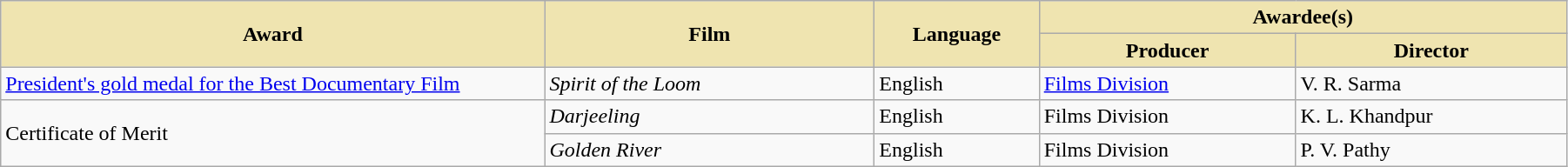<table class="wikitable sortable" style="width:95%">
<tr>
<th scope="col" rowspan="2" style="background-color:#EFE4B0;width:33%;">Award</th>
<th scope="col" rowspan="2" style="background-color:#EFE4B0;width:20%;">Film</th>
<th scope="col" rowspan="2" style="background-color:#EFE4B0;width:10%;">Language</th>
<th scope="col" colspan="2" style="background-color:#EFE4B0;width:32%;">Awardee(s)</th>
</tr>
<tr>
<th scope="col" style="background-color:#EFE4B0;">Producer</th>
<th scope="col" style="background-color:#EFE4B0;">Director</th>
</tr>
<tr>
<td><a href='#'>President's gold medal for the Best Documentary Film</a></td>
<td><em>Spirit of the Loom</em></td>
<td>English</td>
<td><a href='#'>Films Division</a></td>
<td>V. R. Sarma</td>
</tr>
<tr>
<td rowspan="2">Certificate of Merit</td>
<td><em>Darjeeling</em></td>
<td>English</td>
<td>Films Division</td>
<td>K. L. Khandpur</td>
</tr>
<tr>
<td><em>Golden River</em></td>
<td>English</td>
<td>Films Division</td>
<td>P. V. Pathy</td>
</tr>
</table>
